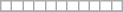<table class="wikitable nounderlines Unicode" style="border-collapse:collapse;background:#FFFFFF;text-align:center">
<tr>
<td></td>
<td></td>
<td></td>
<td></td>
<td></td>
<td></td>
<td></td>
<td></td>
<td></td>
<td></td>
<td></td>
</tr>
<tr>
</tr>
</table>
